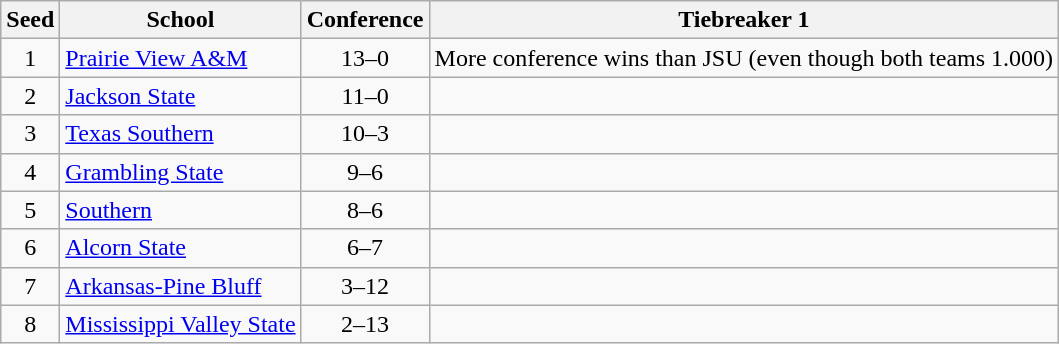<table class="wikitable" style="text-align:center">
<tr>
<th>Seed</th>
<th>School</th>
<th>Conference</th>
<th>Tiebreaker 1</th>
</tr>
<tr>
<td>1</td>
<td align=left><a href='#'>Prairie View A&M</a></td>
<td>13–0</td>
<td align=left>More conference wins than JSU (even though both teams 1.000)</td>
</tr>
<tr>
<td>2</td>
<td align=left><a href='#'>Jackson State</a></td>
<td>11–0</td>
<td></td>
</tr>
<tr>
<td>3</td>
<td align=left><a href='#'>Texas Southern</a></td>
<td>10–3</td>
<td align=left></td>
</tr>
<tr>
<td>4</td>
<td align=left><a href='#'>Grambling State</a></td>
<td>9–6</td>
<td align=left></td>
</tr>
<tr>
<td>5</td>
<td align=left><a href='#'>Southern</a></td>
<td>8–6</td>
<td align=left></td>
</tr>
<tr>
<td>6</td>
<td align=left><a href='#'>Alcorn State</a></td>
<td>6–7</td>
<td align=left></td>
</tr>
<tr>
<td>7</td>
<td align=left><a href='#'>Arkansas-Pine Bluff</a></td>
<td>3–12</td>
<td align=left></td>
</tr>
<tr>
<td>8</td>
<td align=left><a href='#'>Mississippi Valley State</a></td>
<td>2–13</td>
<td align=left></td>
</tr>
</table>
